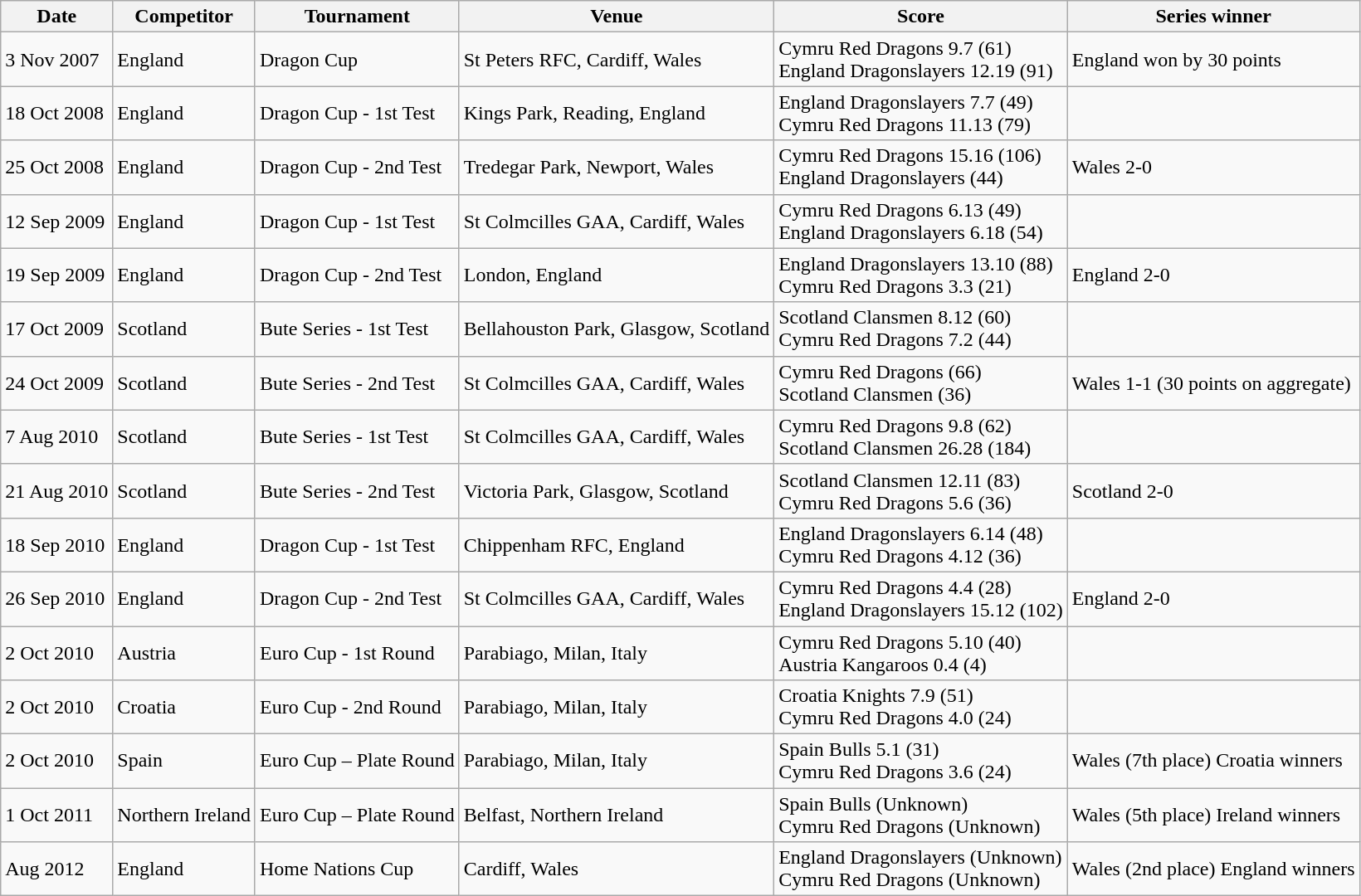<table class="wikitable">
<tr>
<th>Date</th>
<th>Competitor</th>
<th>Tournament</th>
<th>Venue</th>
<th>Score</th>
<th>Series winner</th>
</tr>
<tr>
<td>3 Nov 2007</td>
<td>England</td>
<td>Dragon Cup</td>
<td>St Peters RFC, Cardiff, Wales</td>
<td>Cymru Red Dragons 9.7 (61)<br>England Dragonslayers 12.19 (91)</td>
<td>England won by 30 points</td>
</tr>
<tr>
<td>18 Oct 2008</td>
<td>England</td>
<td>Dragon Cup - 1st Test</td>
<td>Kings Park, Reading, England</td>
<td>England Dragonslayers 7.7 (49)<br>Cymru Red Dragons 11.13 (79)</td>
<td></td>
</tr>
<tr>
<td>25 Oct 2008</td>
<td>England</td>
<td>Dragon Cup - 2nd Test</td>
<td>Tredegar Park, Newport, Wales</td>
<td>Cymru Red Dragons 15.16 (106)<br>England Dragonslayers (44)</td>
<td>Wales 2-0</td>
</tr>
<tr>
<td>12 Sep 2009</td>
<td>England</td>
<td>Dragon Cup - 1st Test</td>
<td>St Colmcilles GAA, Cardiff, Wales</td>
<td>Cymru Red Dragons  6.13 (49)<br>England Dragonslayers  6.18 (54)</td>
<td></td>
</tr>
<tr>
<td>19 Sep 2009</td>
<td>England</td>
<td>Dragon Cup - 2nd Test</td>
<td>London, England</td>
<td>England Dragonslayers 13.10 (88)<br>Cymru Red Dragons 3.3 (21)</td>
<td>England 2-0</td>
</tr>
<tr>
<td>17 Oct 2009</td>
<td>Scotland</td>
<td>Bute Series - 1st Test</td>
<td>Bellahouston Park, Glasgow, Scotland</td>
<td>Scotland Clansmen 8.12 (60)<br>Cymru Red Dragons 7.2 (44)</td>
<td></td>
</tr>
<tr>
<td>24 Oct 2009</td>
<td>Scotland</td>
<td>Bute Series - 2nd Test</td>
<td>St Colmcilles GAA, Cardiff, Wales</td>
<td>Cymru Red Dragons (66)<br>Scotland Clansmen (36)</td>
<td>Wales 1-1 (30 points on aggregate)</td>
</tr>
<tr>
<td>7 Aug 2010</td>
<td>Scotland</td>
<td>Bute Series - 1st Test</td>
<td>St Colmcilles GAA, Cardiff, Wales</td>
<td>Cymru Red Dragons 9.8 (62)<br>Scotland Clansmen 26.28 (184)</td>
<td></td>
</tr>
<tr>
<td>21 Aug 2010</td>
<td>Scotland</td>
<td>Bute Series - 2nd Test</td>
<td>Victoria Park, Glasgow, Scotland</td>
<td>Scotland Clansmen 12.11 (83)<br>Cymru Red Dragons 5.6 (36)</td>
<td>Scotland 2-0</td>
</tr>
<tr>
<td>18 Sep 2010</td>
<td>England</td>
<td>Dragon Cup - 1st Test</td>
<td>Chippenham RFC, England</td>
<td>England Dragonslayers 6.14 (48)<br>Cymru Red Dragons 4.12 (36)</td>
<td></td>
</tr>
<tr>
<td>26 Sep 2010</td>
<td>England</td>
<td>Dragon Cup - 2nd Test</td>
<td>St Colmcilles GAA, Cardiff, Wales</td>
<td>Cymru Red Dragons 4.4 (28)<br>England Dragonslayers 15.12 (102)</td>
<td>England 2-0</td>
</tr>
<tr>
<td>2 Oct 2010</td>
<td>Austria</td>
<td>Euro Cup - 1st Round</td>
<td>Parabiago, Milan, Italy</td>
<td>Cymru Red Dragons 5.10 (40)<br>Austria Kangaroos 0.4 (4)</td>
<td></td>
</tr>
<tr>
<td>2 Oct 2010</td>
<td>Croatia</td>
<td>Euro Cup - 2nd Round</td>
<td>Parabiago, Milan, Italy</td>
<td>Croatia Knights 7.9 (51)<br>Cymru Red Dragons 4.0 (24)</td>
<td></td>
</tr>
<tr>
<td>2 Oct 2010</td>
<td>Spain</td>
<td>Euro Cup – Plate Round</td>
<td>Parabiago, Milan, Italy</td>
<td>Spain Bulls 5.1 (31)<br>Cymru Red Dragons 3.6 (24)</td>
<td>Wales (7th place) Croatia winners</td>
</tr>
<tr>
<td>1 Oct 2011</td>
<td>Northern Ireland</td>
<td>Euro Cup – Plate Round</td>
<td>Belfast, Northern Ireland</td>
<td>Spain Bulls (Unknown)<br>Cymru Red Dragons (Unknown)</td>
<td>Wales (5th place) Ireland winners</td>
</tr>
<tr>
<td>Aug 2012</td>
<td>England</td>
<td>Home Nations Cup</td>
<td>Cardiff, Wales</td>
<td>England Dragonslayers (Unknown)<br>Cymru Red Dragons (Unknown)</td>
<td>Wales (2nd place) England winners</td>
</tr>
</table>
